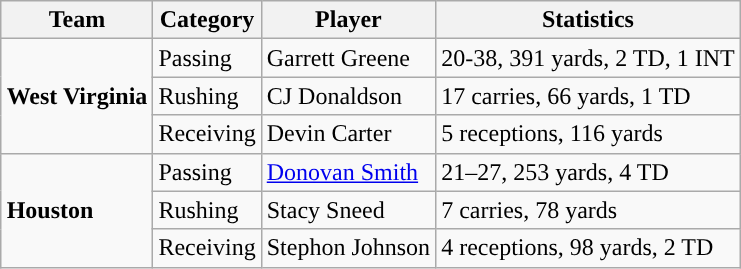<table class="wikitable" style="float: right;">
<tr>
<th>Team</th>
<th>Category</th>
<th>Player</th>
<th>Statistics</th>
</tr>
<tr>
<td rowspan=3><strong>West Virginia</strong></td>
<td>Passing</td>
<td>Garrett Greene</td>
<td>20-38, 391 yards, 2 TD, 1 INT</td>
</tr>
<tr>
<td>Rushing</td>
<td>CJ Donaldson</td>
<td>17 carries, 66 yards, 1 TD</td>
</tr>
<tr>
<td>Receiving</td>
<td>Devin Carter</td>
<td>5 receptions, 116 yards</td>
</tr>
<tr>
<td rowspan=3><strong>Houston</strong></td>
<td>Passing</td>
<td><a href='#'>Donovan Smith</a></td>
<td>21–27, 253 yards, 4 TD</td>
</tr>
<tr>
<td>Rushing</td>
<td>Stacy Sneed</td>
<td>7 carries, 78 yards</td>
</tr>
<tr>
<td>Receiving</td>
<td>Stephon Johnson</td>
<td>4 receptions, 98 yards, 2 TD</td>
</tr>
</table>
